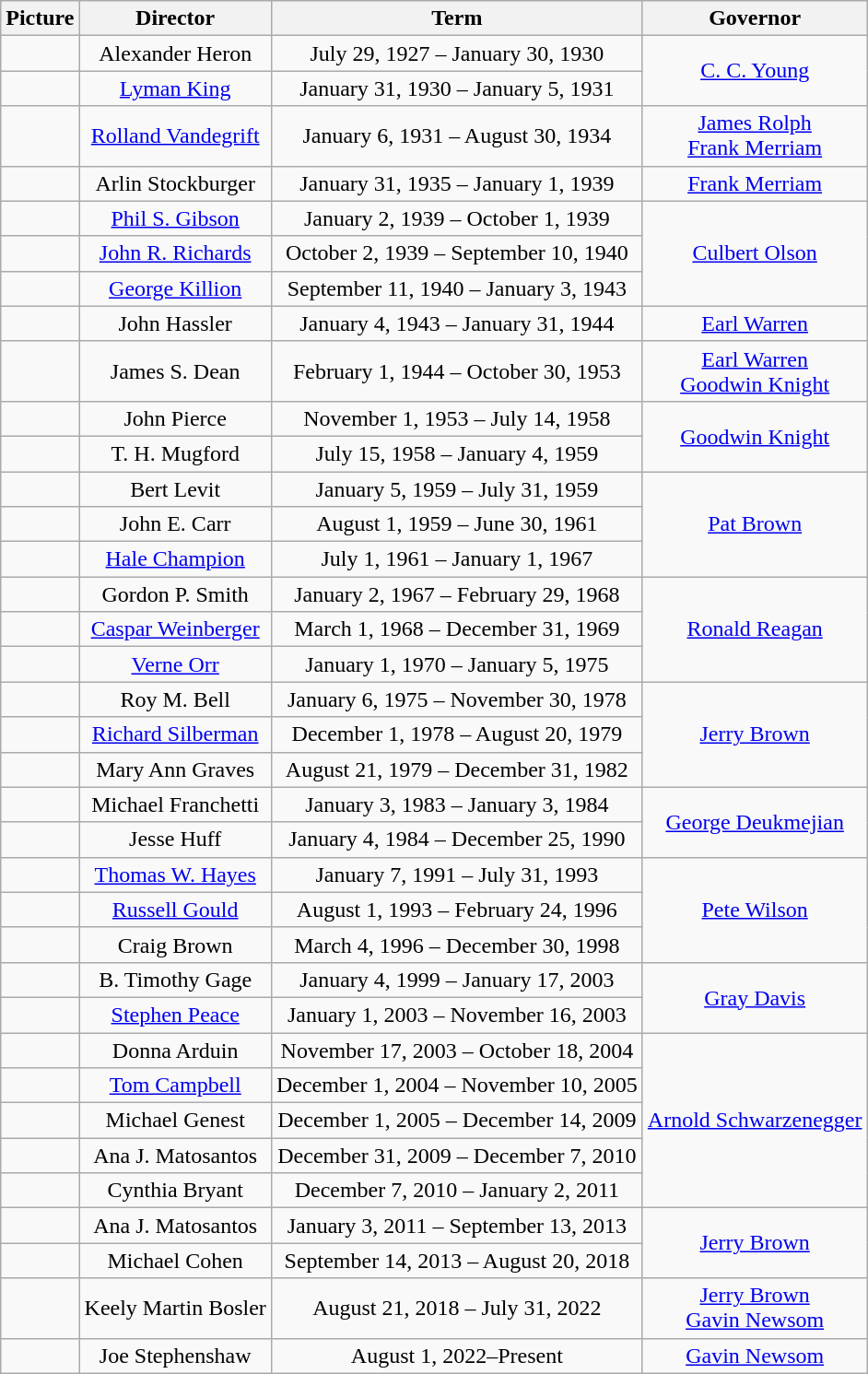<table class=wikitable style="text-align:center">
<tr>
<th>Picture</th>
<th>Director</th>
<th>Term</th>
<th>Governor</th>
</tr>
<tr>
<td></td>
<td>Alexander Heron</td>
<td>July 29, 1927 – January 30, 1930</td>
<td rowspan=2><a href='#'>C. C. Young</a></td>
</tr>
<tr>
<td></td>
<td><a href='#'>Lyman King</a></td>
<td>January 31, 1930 – January 5, 1931</td>
</tr>
<tr>
<td></td>
<td><a href='#'>Rolland Vandegrift</a></td>
<td>January 6, 1931 – August 30, 1934</td>
<td><a href='#'>James Rolph</a><br><a href='#'>Frank Merriam</a></td>
</tr>
<tr>
<td></td>
<td>Arlin Stockburger</td>
<td>January 31, 1935 – January 1, 1939</td>
<td><a href='#'>Frank Merriam</a></td>
</tr>
<tr>
<td></td>
<td><a href='#'>Phil S. Gibson</a></td>
<td>January 2, 1939 – October 1, 1939</td>
<td rowspan=3><a href='#'>Culbert Olson</a></td>
</tr>
<tr>
<td></td>
<td><a href='#'>John R. Richards</a></td>
<td>October 2, 1939 – September 10, 1940</td>
</tr>
<tr>
<td></td>
<td><a href='#'>George Killion</a></td>
<td>September 11, 1940 – January 3, 1943</td>
</tr>
<tr>
<td></td>
<td>John Hassler</td>
<td>January 4, 1943 – January 31, 1944</td>
<td><a href='#'>Earl Warren</a></td>
</tr>
<tr>
<td></td>
<td>James S. Dean</td>
<td>February 1, 1944 – October 30, 1953</td>
<td><a href='#'>Earl Warren</a><br><a href='#'>Goodwin Knight</a></td>
</tr>
<tr>
<td></td>
<td>John Pierce</td>
<td>November 1, 1953 – July 14, 1958</td>
<td rowspan=2><a href='#'>Goodwin Knight</a></td>
</tr>
<tr>
<td></td>
<td>T. H. Mugford</td>
<td>July 15, 1958 – January 4, 1959</td>
</tr>
<tr>
<td></td>
<td>Bert Levit</td>
<td>January 5, 1959 – July 31, 1959</td>
<td rowspan=3><a href='#'>Pat Brown</a></td>
</tr>
<tr>
<td></td>
<td>John E. Carr</td>
<td>August 1, 1959 – June 30, 1961</td>
</tr>
<tr>
<td></td>
<td><a href='#'>Hale Champion</a></td>
<td>July 1, 1961 – January 1, 1967</td>
</tr>
<tr>
<td></td>
<td>Gordon P. Smith</td>
<td>January 2, 1967 – February 29, 1968</td>
<td rowspan=3><a href='#'>Ronald Reagan</a></td>
</tr>
<tr>
<td></td>
<td><a href='#'>Caspar Weinberger</a></td>
<td>March 1, 1968 – December 31, 1969</td>
</tr>
<tr>
<td></td>
<td><a href='#'>Verne Orr</a></td>
<td>January 1, 1970 – January 5, 1975</td>
</tr>
<tr>
<td></td>
<td>Roy M. Bell</td>
<td>January 6, 1975 – November 30, 1978</td>
<td rowspan=3><a href='#'>Jerry Brown</a></td>
</tr>
<tr>
<td></td>
<td><a href='#'>Richard Silberman</a></td>
<td>December 1, 1978 – August 20, 1979</td>
</tr>
<tr>
<td></td>
<td>Mary Ann Graves</td>
<td>August 21, 1979 – December 31, 1982</td>
</tr>
<tr>
<td></td>
<td>Michael Franchetti</td>
<td>January 3, 1983 – January 3, 1984</td>
<td rowspan=2><a href='#'>George Deukmejian</a></td>
</tr>
<tr>
<td></td>
<td>Jesse Huff</td>
<td>January 4, 1984 – December 25, 1990</td>
</tr>
<tr>
<td></td>
<td><a href='#'>Thomas W. Hayes</a></td>
<td>January 7, 1991 – July 31, 1993</td>
<td rowspan=3><a href='#'>Pete Wilson</a></td>
</tr>
<tr>
<td></td>
<td><a href='#'>Russell Gould</a></td>
<td>August 1, 1993 – February 24, 1996</td>
</tr>
<tr>
<td></td>
<td>Craig Brown</td>
<td>March 4, 1996 – December 30, 1998</td>
</tr>
<tr>
<td></td>
<td>B. Timothy Gage</td>
<td>January 4, 1999 – January 17, 2003</td>
<td rowspan=2><a href='#'>Gray Davis</a></td>
</tr>
<tr>
<td></td>
<td><a href='#'>Stephen Peace</a></td>
<td>January 1, 2003 – November 16, 2003</td>
</tr>
<tr>
<td></td>
<td>Donna Arduin</td>
<td>November 17, 2003 – October 18, 2004</td>
<td rowspan=5><a href='#'>Arnold Schwarzenegger</a></td>
</tr>
<tr>
<td></td>
<td><a href='#'>Tom Campbell</a></td>
<td>December 1, 2004 – November 10, 2005</td>
</tr>
<tr>
<td></td>
<td>Michael Genest</td>
<td>December 1, 2005 – December 14, 2009</td>
</tr>
<tr>
<td></td>
<td>Ana J. Matosantos</td>
<td>December 31, 2009 – December 7, 2010</td>
</tr>
<tr>
<td></td>
<td>Cynthia Bryant</td>
<td>December 7, 2010 – January 2, 2011</td>
</tr>
<tr>
<td></td>
<td>Ana J. Matosantos</td>
<td>January 3, 2011 – September 13, 2013</td>
<td rowspan=2><a href='#'>Jerry Brown</a></td>
</tr>
<tr>
<td></td>
<td>Michael Cohen</td>
<td>September 14, 2013 – August 20, 2018</td>
</tr>
<tr>
<td></td>
<td>Keely Martin Bosler</td>
<td>August 21, 2018 – July 31, 2022</td>
<td><a href='#'>Jerry Brown</a><br><a href='#'>Gavin Newsom</a></td>
</tr>
<tr>
<td></td>
<td>Joe Stephenshaw</td>
<td>August 1, 2022–Present</td>
<td><a href='#'>Gavin Newsom</a></td>
</tr>
</table>
